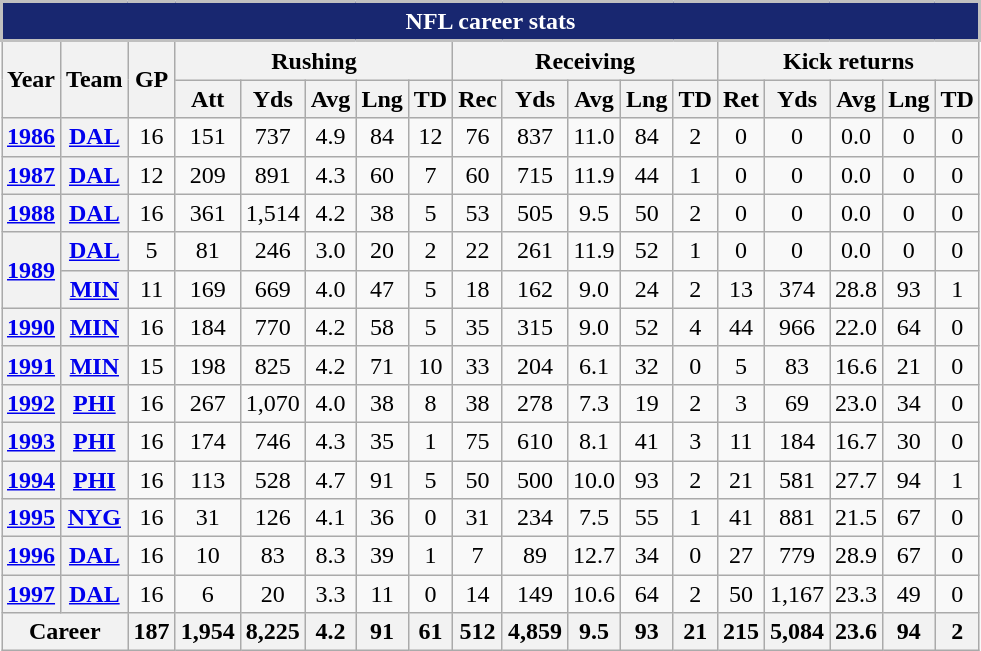<table class=wikitable style="text-align:center">
<tr>
<th colspan="18" style="background: #182770; border: 2px solid silver; color:white;">NFL career stats</th>
</tr>
<tr>
<th rowspan="2">Year</th>
<th rowspan="2">Team</th>
<th rowspan="2">GP</th>
<th colspan="5">Rushing</th>
<th colspan="5">Receiving</th>
<th colspan="5">Kick returns</th>
</tr>
<tr>
<th>Att</th>
<th>Yds</th>
<th>Avg</th>
<th>Lng</th>
<th>TD</th>
<th>Rec</th>
<th>Yds</th>
<th>Avg</th>
<th>Lng</th>
<th>TD</th>
<th>Ret</th>
<th>Yds</th>
<th>Avg</th>
<th>Lng</th>
<th>TD</th>
</tr>
<tr>
<th><a href='#'>1986</a></th>
<th><a href='#'>DAL</a></th>
<td>16</td>
<td>151</td>
<td>737</td>
<td>4.9</td>
<td>84</td>
<td>12</td>
<td>76</td>
<td>837</td>
<td>11.0</td>
<td>84</td>
<td>2</td>
<td>0</td>
<td>0</td>
<td>0.0</td>
<td>0</td>
<td>0</td>
</tr>
<tr>
<th><a href='#'>1987</a></th>
<th><a href='#'>DAL</a></th>
<td>12</td>
<td>209</td>
<td>891</td>
<td>4.3</td>
<td>60</td>
<td>7</td>
<td>60</td>
<td>715</td>
<td>11.9</td>
<td>44</td>
<td>1</td>
<td>0</td>
<td>0</td>
<td>0.0</td>
<td>0</td>
<td>0</td>
</tr>
<tr>
<th><a href='#'>1988</a></th>
<th><a href='#'>DAL</a></th>
<td>16</td>
<td>361</td>
<td>1,514</td>
<td>4.2</td>
<td>38</td>
<td>5</td>
<td>53</td>
<td>505</td>
<td>9.5</td>
<td>50</td>
<td>2</td>
<td>0</td>
<td>0</td>
<td>0.0</td>
<td>0</td>
<td>0</td>
</tr>
<tr>
<th rowspan=2><a href='#'>1989</a></th>
<th><a href='#'>DAL</a></th>
<td>5</td>
<td>81</td>
<td>246</td>
<td>3.0</td>
<td>20</td>
<td>2</td>
<td>22</td>
<td>261</td>
<td>11.9</td>
<td>52</td>
<td>1</td>
<td>0</td>
<td>0</td>
<td>0.0</td>
<td>0</td>
<td>0</td>
</tr>
<tr>
<th><a href='#'>MIN</a></th>
<td>11</td>
<td>169</td>
<td>669</td>
<td>4.0</td>
<td>47</td>
<td>5</td>
<td>18</td>
<td>162</td>
<td>9.0</td>
<td>24</td>
<td>2</td>
<td>13</td>
<td>374</td>
<td>28.8</td>
<td>93</td>
<td>1</td>
</tr>
<tr>
<th><a href='#'>1990</a></th>
<th><a href='#'>MIN</a></th>
<td>16</td>
<td>184</td>
<td>770</td>
<td>4.2</td>
<td>58</td>
<td>5</td>
<td>35</td>
<td>315</td>
<td>9.0</td>
<td>52</td>
<td>4</td>
<td>44</td>
<td>966</td>
<td>22.0</td>
<td>64</td>
<td>0</td>
</tr>
<tr>
<th><a href='#'>1991</a></th>
<th><a href='#'>MIN</a></th>
<td>15</td>
<td>198</td>
<td>825</td>
<td>4.2</td>
<td>71</td>
<td>10</td>
<td>33</td>
<td>204</td>
<td>6.1</td>
<td>32</td>
<td>0</td>
<td>5</td>
<td>83</td>
<td>16.6</td>
<td>21</td>
<td>0</td>
</tr>
<tr>
<th><a href='#'>1992</a></th>
<th><a href='#'>PHI</a></th>
<td>16</td>
<td>267</td>
<td>1,070</td>
<td>4.0</td>
<td>38</td>
<td>8</td>
<td>38</td>
<td>278</td>
<td>7.3</td>
<td>19</td>
<td>2</td>
<td>3</td>
<td>69</td>
<td>23.0</td>
<td>34</td>
<td>0</td>
</tr>
<tr>
<th><a href='#'>1993</a></th>
<th><a href='#'>PHI</a></th>
<td>16</td>
<td>174</td>
<td>746</td>
<td>4.3</td>
<td>35</td>
<td>1</td>
<td>75</td>
<td>610</td>
<td>8.1</td>
<td>41</td>
<td>3</td>
<td>11</td>
<td>184</td>
<td>16.7</td>
<td>30</td>
<td>0</td>
</tr>
<tr>
<th><a href='#'>1994</a></th>
<th><a href='#'>PHI</a></th>
<td>16</td>
<td>113</td>
<td>528</td>
<td>4.7</td>
<td>91</td>
<td>5</td>
<td>50</td>
<td>500</td>
<td>10.0</td>
<td>93</td>
<td>2</td>
<td>21</td>
<td>581</td>
<td>27.7</td>
<td>94</td>
<td>1</td>
</tr>
<tr>
<th><a href='#'>1995</a></th>
<th><a href='#'>NYG</a></th>
<td>16</td>
<td>31</td>
<td>126</td>
<td>4.1</td>
<td>36</td>
<td>0</td>
<td>31</td>
<td>234</td>
<td>7.5</td>
<td>55</td>
<td>1</td>
<td>41</td>
<td>881</td>
<td>21.5</td>
<td>67</td>
<td>0</td>
</tr>
<tr>
<th><a href='#'>1996</a></th>
<th><a href='#'>DAL</a></th>
<td>16</td>
<td>10</td>
<td>83</td>
<td>8.3</td>
<td>39</td>
<td>1</td>
<td>7</td>
<td>89</td>
<td>12.7</td>
<td>34</td>
<td>0</td>
<td>27</td>
<td>779</td>
<td>28.9</td>
<td>67</td>
<td>0</td>
</tr>
<tr>
<th><a href='#'>1997</a></th>
<th><a href='#'>DAL</a></th>
<td>16</td>
<td>6</td>
<td>20</td>
<td>3.3</td>
<td>11</td>
<td>0</td>
<td>14</td>
<td>149</td>
<td>10.6</td>
<td>64</td>
<td>2</td>
<td>50</td>
<td>1,167</td>
<td>23.3</td>
<td>49</td>
<td>0</td>
</tr>
<tr>
<th colspan="2">Career</th>
<th>187</th>
<th>1,954</th>
<th>8,225</th>
<th>4.2</th>
<th>91</th>
<th>61</th>
<th>512</th>
<th>4,859</th>
<th>9.5</th>
<th>93</th>
<th>21</th>
<th>215</th>
<th>5,084</th>
<th>23.6</th>
<th>94</th>
<th>2</th>
</tr>
</table>
